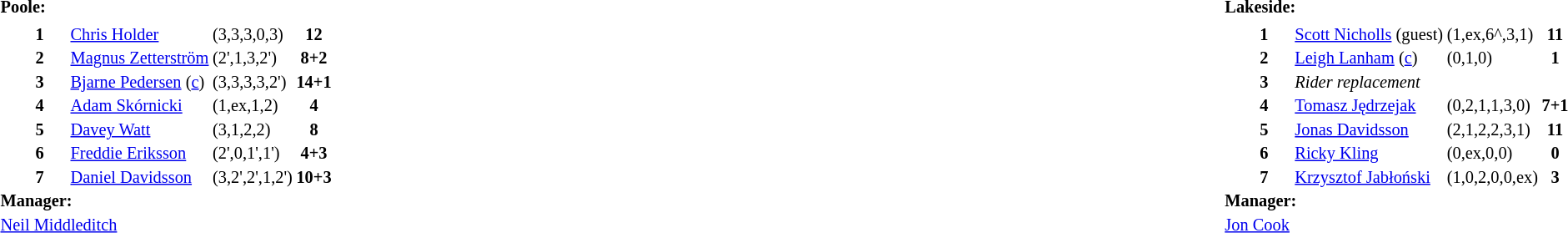<table width="100%">
<tr>
<td valign="top" width="50%"><br><table style="font-size: 85%" cellspacing="1" cellpadding="1" align=left>
<tr>
<td colspan="4"><strong>Poole:</strong></td>
</tr>
<tr>
<th width="25"></th>
<th width="25"></th>
</tr>
<tr>
<td></td>
<td><strong>1</strong></td>
<td> <a href='#'>Chris Holder</a></td>
<td>(3,3,3,0,3)</td>
<td align=center><strong>12</strong></td>
</tr>
<tr>
<td></td>
<td><strong>2</strong></td>
<td> <a href='#'>Magnus Zetterström</a></td>
<td>(2',1,3,2')</td>
<td align=center><strong>8+2</strong></td>
</tr>
<tr>
<td></td>
<td><strong>3</strong></td>
<td> <a href='#'>Bjarne Pedersen</a>  (<a href='#'>c</a>)</td>
<td>(3,3,3,3,2')</td>
<td align=center><strong>14+1</strong></td>
</tr>
<tr>
<td></td>
<td><strong>4</strong></td>
<td> <a href='#'>Adam Skórnicki</a></td>
<td>(1,ex,1,2)</td>
<td align=center><strong>4</strong></td>
</tr>
<tr>
<td></td>
<td><strong>5</strong></td>
<td> <a href='#'>Davey Watt</a></td>
<td>(3,1,2,2)</td>
<td align=center><strong>8</strong></td>
</tr>
<tr>
<td></td>
<td><strong>6</strong></td>
<td> <a href='#'>Freddie Eriksson</a></td>
<td>(2',0,1',1')</td>
<td align=center><strong>4+3</strong></td>
</tr>
<tr>
<td></td>
<td><strong>7</strong></td>
<td> <a href='#'>Daniel Davidsson</a></td>
<td>(3,2',2',1,2')</td>
<td align=center><strong>10+3</strong></td>
</tr>
<tr>
<td colspan=3><strong>Manager:</strong></td>
</tr>
<tr>
<td colspan=4> <a href='#'>Neil Middleditch</a></td>
</tr>
</table>
<table style="font-size: 85%" cellspacing="1" cellpadding="1" align=right>
<tr>
<td colspan="4"><strong>Lakeside:</strong></td>
</tr>
<tr>
<th width=25></th>
<th width=25></th>
</tr>
<tr>
<td></td>
<td><strong>1</strong></td>
<td> <a href='#'>Scott Nicholls</a> (guest)</td>
<td>(1,ex,6^,3,1)</td>
<td align=center><strong>11</strong></td>
</tr>
<tr>
<td></td>
<td><strong>2</strong></td>
<td> <a href='#'>Leigh Lanham</a> (<a href='#'>c</a>)</td>
<td>(0,1,0)</td>
<td align=center><strong>1</strong></td>
</tr>
<tr>
<td></td>
<td><strong>3</strong></td>
<td><em>Rider replacement</em></td>
</tr>
<tr>
<td></td>
<td><strong>4</strong></td>
<td> <a href='#'>Tomasz Jędrzejak</a></td>
<td>(0,2,1,1,3,0)</td>
<td align=center><strong>7+1</strong></td>
</tr>
<tr>
<td></td>
<td><strong>5</strong></td>
<td> <a href='#'>Jonas Davidsson</a></td>
<td>(2,1,2,2,3,1)</td>
<td align=center><strong>11</strong></td>
</tr>
<tr>
<td></td>
<td><strong>6</strong></td>
<td> <a href='#'>Ricky Kling</a></td>
<td>(0,ex,0,0)</td>
<td align=center><strong>0</strong></td>
</tr>
<tr>
<td></td>
<td><strong>7</strong></td>
<td> <a href='#'>Krzysztof Jabłoński</a></td>
<td>(1,0,2,0,0,ex)</td>
<td align=center><strong>3</strong></td>
</tr>
<tr>
<td colspan=3><strong>Manager:</strong></td>
</tr>
<tr>
<td colspan=4> <a href='#'>Jon Cook</a></td>
</tr>
</table>
</td>
</tr>
</table>
